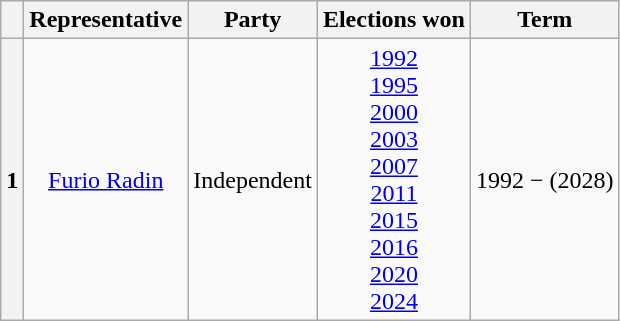<table class="wikitable" style="text-align:center">
<tr>
<th></th>
<th>Representative</th>
<th>Party</th>
<th>Elections won</th>
<th>Term</th>
</tr>
<tr>
<th>1</th>
<td><a href='#'>Furio Radin</a></td>
<td>Independent</td>
<td><a href='#'>1992</a><br><a href='#'>1995</a><br><a href='#'>2000</a><br><a href='#'>2003</a><br><a href='#'>2007</a><br><a href='#'>2011</a><br><a href='#'>2015</a><br><a href='#'>2016</a><br><a href='#'>2020</a><br><a href='#'>2024</a></td>
<td>1992 − (2028)</td>
</tr>
</table>
